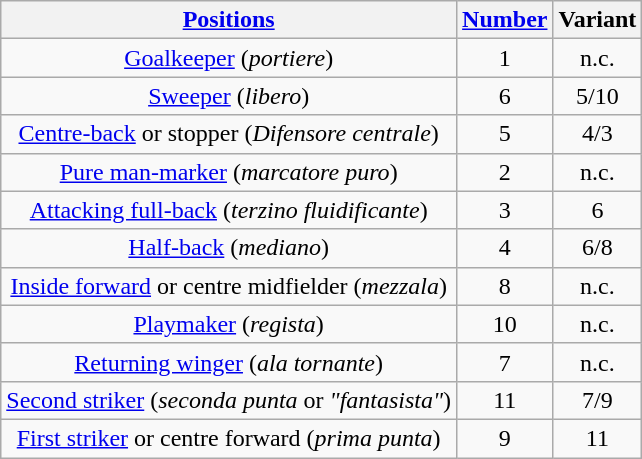<table class="wikitable">
<tr>
<th><a href='#'>Positions</a></th>
<th><a href='#'>Number</a></th>
<th>Variant</th>
</tr>
<tr align=center>
<td><a href='#'>Goalkeeper</a> (<em>portiere</em>)</td>
<td>1</td>
<td>n.c.</td>
</tr>
<tr align=center>
<td><a href='#'>Sweeper</a> (<em>libero</em>)</td>
<td>6</td>
<td>5/10</td>
</tr>
<tr align=center>
<td><a href='#'>Centre-back</a> or stopper (<em>Difensore centrale</em>)</td>
<td>5</td>
<td>4/3</td>
</tr>
<tr align=center>
<td><a href='#'>Pure man-marker</a> (<em>marcatore puro</em>)</td>
<td>2</td>
<td>n.c.</td>
</tr>
<tr align=center>
<td><a href='#'>Attacking full-back</a> (<em>terzino fluidificante</em>)</td>
<td>3</td>
<td>6</td>
</tr>
<tr align=center>
<td><a href='#'>Half-back</a> (<em>mediano</em>)</td>
<td>4</td>
<td>6/8</td>
</tr>
<tr align=center>
<td><a href='#'>Inside forward</a> or centre midfielder (<em>mezzala</em>)</td>
<td>8</td>
<td>n.c.</td>
</tr>
<tr align=center>
<td><a href='#'>Playmaker</a> (<em>regista</em>)</td>
<td>10</td>
<td>n.c.</td>
</tr>
<tr align=center>
<td><a href='#'>Returning winger</a> (<em>ala tornante</em>)</td>
<td>7</td>
<td>n.c.</td>
</tr>
<tr align=center>
<td><a href='#'>Second striker</a> (<em>seconda punta</em> or <em>"fantasista"</em>)</td>
<td>11</td>
<td>7/9</td>
</tr>
<tr align=center>
<td><a href='#'>First striker</a> or centre forward (<em>prima punta</em>)</td>
<td>9</td>
<td>11</td>
</tr>
</table>
